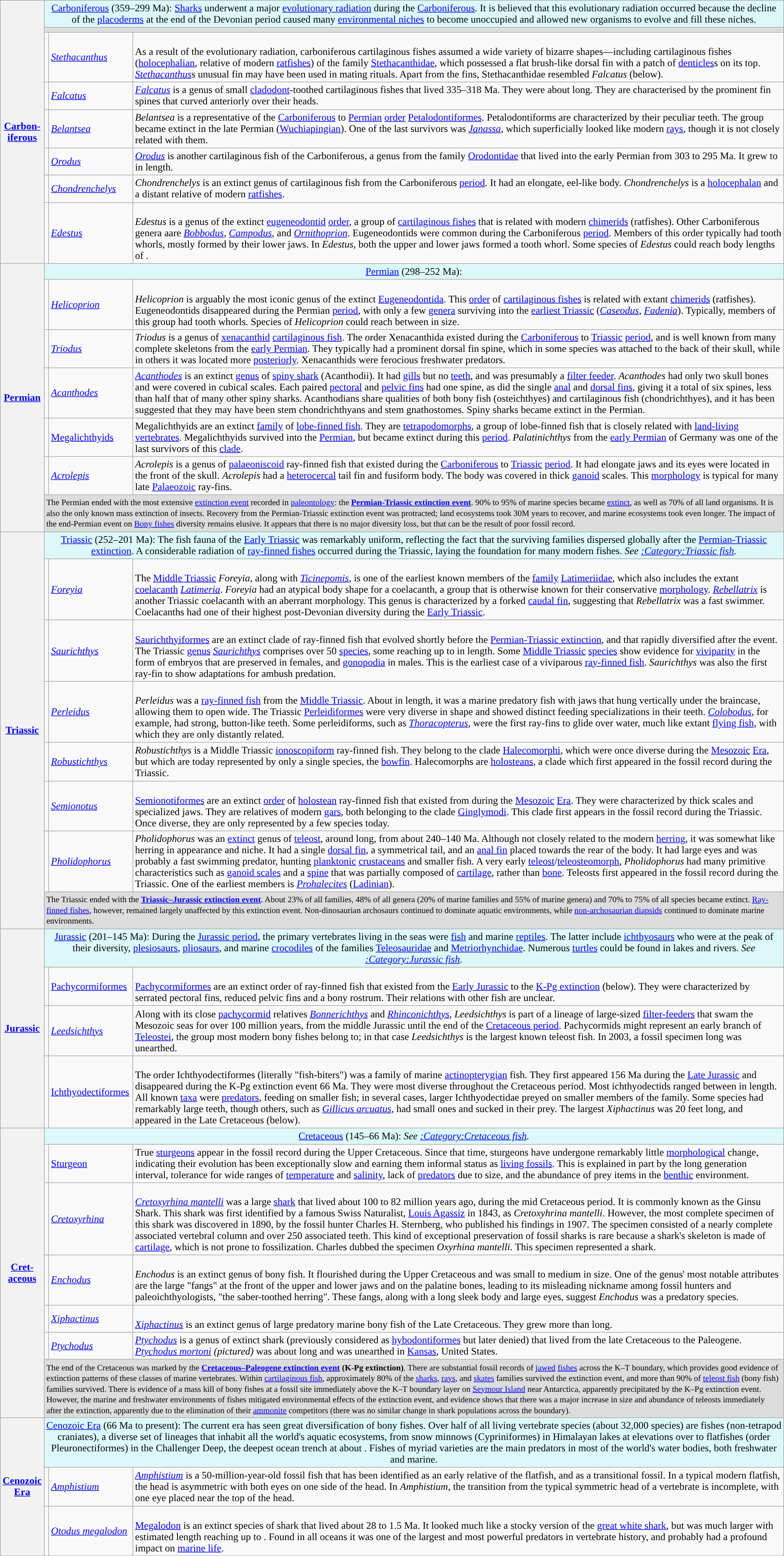<table class="wikitable">
<tr>
<th rowspan=8 style="background:"><a href='#'>Carbon-<br>iferous</a></th>
<td colspan="3"  style="text-align:center; background:#ddf8f8;"><a href='#'>Carboniferous</a> (359–299 Ma): <a href='#'>Sharks</a> underwent a major <a href='#'>evolutionary radiation</a> during the <a href='#'>Carboniferous</a>. It is believed that this evolutionary radiation occurred because the decline of the <a href='#'>placoderms</a> at the end of the Devonian period caused many <a href='#'>environmental niches</a> to become unoccupied and allowed new organisms to evolve and fill these niches.</td>
</tr>
<tr>
<td colspan="3"  style="line-height:16px; background:#dddddd;"></td>
</tr>
<tr>
<td></td>
<td><em><a href='#'>Stethacanthus</a></em></td>
<td><br>As a result of the evolutionary radiation, carboniferous cartilaginous fishes assumed a wide variety of bizarre shapes—including cartilaginous fishes (<a href='#'>holocephalian</a>, relative of modern <a href='#'>ratfishes</a>) of the family <a href='#'>Stethacanthidae</a>, which possessed a flat brush-like dorsal fin with a patch of <a href='#'>denticles</a>s on its top. <em><a href='#'>Stethacanthus</a></em>s unusual fin may have been used in mating rituals. Apart from the fins, Stethacanthidae resembled <em>Falcatus</em> (below).</td>
</tr>
<tr>
<td></td>
<td><em><a href='#'>Falcatus</a></em></td>
<td><em><a href='#'>Falcatus</a></em> is a genus of small <a href='#'>cladodont</a>-toothed cartilaginous fishes that lived 335–318 Ma. They were about  long. They are characterised by the prominent fin spines that curved anteriorly over their heads.</td>
</tr>
<tr>
<td></td>
<td><em><a href='#'>Belantsea</a></em></td>
<td><em>Belantsea</em> is a representative of the <a href='#'>Carboniferous</a> to <a href='#'>Permian</a> <a href='#'>order</a> <a href='#'>Petalodontiformes</a>. Petalodontiforms are characterized by their peculiar teeth. The group became extinct in the late Permian (<a href='#'>Wuchiapingian</a>). One of the last survivors was <em><a href='#'>Janassa</a></em>, which superficially looked like modern <a href='#'>rays</a>, though it is not closely related with them.</td>
</tr>
<tr>
<td></td>
<td><em><a href='#'>Orodus</a></em></td>
<td><em><a href='#'>Orodus</a></em> is another cartilaginous fish of the Carboniferous, a genus from the family <a href='#'>Orodontidae</a> that lived into the early Permian from 303 to 295 Ma. It grew to  in length.</td>
</tr>
<tr>
<td></td>
<td><em><a href='#'>Chondrenchelys</a></em></td>
<td><em>Chondrenchelys</em> is an extinct genus of cartilaginous fish from the Carboniferous <a href='#'>period</a>. It had an elongate, eel-like body. <em>Chondrenchelys</em> is a <a href='#'>holocephalan</a> and a distant relative of modern <a href='#'>ratfishes</a>.</td>
</tr>
<tr>
<td></td>
<td><em><a href='#'>Edestus</a></em></td>
<td><br><em>Edestus</em> is a genus of the extinct <a href='#'>eugeneodontid</a> <a href='#'>order</a>, a group of <a href='#'>cartilaginous fishes</a> that is related with modern <a href='#'>chimerids</a> (ratfishes). Other Carboniferous genera aare <em><a href='#'>Bobbodus</a></em>, <em><a href='#'>Campodus</a></em>, and <em><a href='#'>Ornithoprion</a></em>. Eugeneodontids were common during the Carboniferous <a href='#'>period</a>. Members of this order typically had tooth whorls, mostly formed by their lower jaws. In <em>Edestus</em>, both the upper and lower jaws formed a tooth whorl. Some species of <em>Edestus</em> could reach body lengths of .</td>
</tr>
<tr>
<th rowspan=7 style="background:"><a href='#'>Permian</a></th>
<td colspan="3"  style="text-align:center; background:#ddf8f8;"><a href='#'>Permian</a> (298–252 Ma):</td>
</tr>
<tr>
<td></td>
<td><em><a href='#'>Helicoprion</a></em></td>
<td><br><em>Helicoprion</em> is arguably the most iconic genus of the extinct <a href='#'>Eugeneodontida</a>. This <a href='#'>order</a> of <a href='#'>cartilaginous fishes</a> is related with extant <a href='#'>chimerids</a> (ratfishes). Eugeneodontids disappeared during the Permian <a href='#'>period</a>, with only a few <a href='#'>genera</a> surviving into the <a href='#'>earliest Triassic</a> (<em><a href='#'>Caseodus</a></em>, <em><a href='#'>Fadenia</a></em>). Typically, members of this group had tooth whorls. Species of <em>Helicoprion</em> could reach between  in size.</td>
</tr>
<tr>
<td></td>
<td><em><a href='#'>Triodus</a></em></td>
<td><em>Triodus</em> is a genus of <a href='#'>xenacanthid</a> <a href='#'>cartilaginous fish</a>. The order Xenacanthida existed during the <a href='#'>Carboniferous</a> to <a href='#'>Triassic</a> <a href='#'>period</a>, and is well known from many complete skeletons from the <a href='#'>early Permian</a>. They typically had a prominent dorsal fin spine, which in some species was attached to the back of their skull, while in others it was located more <a href='#'>posteriorly</a>. Xenacanthids were ferocious freshwater predators.</td>
</tr>
<tr>
<td></td>
<td><em><a href='#'>Acanthodes</a></em></td>
<td><em><a href='#'>Acanthodes</a></em> is an extinct <a href='#'>genus</a> of <a href='#'>spiny shark</a> (Acanthodii). It had <a href='#'>gills</a> but no <a href='#'>teeth</a>, and was presumably a <a href='#'>filter feeder</a>. <em>Acanthodes</em> had only two skull bones and were covered in cubical scales. Each paired <a href='#'>pectoral</a> and <a href='#'>pelvic fins</a> had one spine, as did the single <a href='#'>anal</a> and <a href='#'>dorsal fins</a>, giving it a total of six spines, less than half that of many other spiny sharks. Acanthodians share qualities of both bony fish (osteichthyes) and cartilaginous fish (chondrichthyes), and it has been suggested that they may have been stem chondrichthyans and stem gnathostomes. Spiny sharks became extinct in the Permian.</td>
</tr>
<tr>
<td></td>
<td><a href='#'>Megalichthyids</a></td>
<td>Megalichthyids are an extinct <a href='#'>family</a> of <a href='#'>lobe-finned fish</a>. They are <a href='#'>tetrapodomorphs</a>, a group of lobe-finned fish that is closely related with <a href='#'>land-living vertebrates</a>. Megalichthyids survived into the <a href='#'>Permian</a>, but became extinct during this <a href='#'>period</a>. <em>Palatinichthys</em> from the <a href='#'>early Permian</a> of Germany was one of the last survivors of this <a href='#'>clade</a>.</td>
</tr>
<tr>
<td></td>
<td><em><a href='#'>Acrolepis</a></em></td>
<td><em>Acrolepis</em> is a genus of <a href='#'>palaeoniscoid</a> ray-finned fish that existed during the <a href='#'>Carboniferous</a> to <a href='#'>Triassic</a> <a href='#'>period</a>. It had elongate jaws and its eyes were located in the front of the skull. <em>Acrolepis</em> had a <a href='#'>heterocercal</a> tail fin and fusiform body. The body was covered in thick <a href='#'>ganoid</a> scales. This <a href='#'>morphology</a> is typical for many late <a href='#'>Palaeozoic</a> ray-fins.</td>
</tr>
<tr>
<td colspan="3"  style="line-height:16px; background:#dddddd;"><small>The Permian ended with the most extensive <a href='#'>extinction event</a> recorded in <a href='#'>paleontology</a>: the <strong><a href='#'>Permian-Triassic extinction event</a></strong>. 90% to 95% of marine species became <a href='#'>extinct</a>, as well as 70% of all land organisms. It is also the only known mass extinction of insects.  Recovery from the Permian-Triassic extinction event was protracted; land ecosystems took 30M years to recover, and marine ecosystems took even longer. The impact of the end-Permian event on <a href='#'>Bony fishes</a> diversity remains elusive. It appears that there is no major diversity loss, but that can be the result of poor fossil record.</small></td>
</tr>
<tr>
<th rowspan=8 style="background:"><a href='#'><span>Triassic</span></a></th>
<td colspan="3"  style="text-align:center; background:#ddf8f8;"><a href='#'>Triassic</a> (252–201 Ma): The fish fauna of the <a href='#'>Early Triassic</a> was remarkably uniform, reflecting the fact that the surviving families dispersed globally after the <a href='#'>Permian-Triassic extinction</a>. A considerable radiation of <a href='#'>ray-finned fishes</a> occurred during the Triassic, laying the foundation for many modern fishes. <em>See <a href='#'>:Category:Triassic fish</a>.</em></td>
</tr>
<tr>
<td></td>
<td><em><a href='#'>Foreyia</a></em></td>
<td><br>The <a href='#'>Middle Triassic</a> <em>Foreyia</em>, along with <em><a href='#'>Ticinepomis</a></em>, is one of the earliest known members of the <a href='#'>family</a> <a href='#'>Latimeriidae</a>, which also includes the extant <a href='#'>coelacanth</a> <em><a href='#'>Latimeria</a></em>. <em>Foreyia</em> had an atypical body shape for a coelacanth, a group that is otherwise known for their conservative <a href='#'>morphology</a>. <em><a href='#'>Rebellatrix</a></em> is another Triassic coelacanth with an aberrant morphology. This genus is characterized by a forked <a href='#'>caudal fin</a>, suggesting that <em>Rebellatrix</em> was a fast swimmer. Coelacanths had one of their highest post-Devonian diversity during the <a href='#'>Early Triassic</a>.</td>
</tr>
<tr>
<td></td>
<td><em><a href='#'>Saurichthys</a></em></td>
<td><br><a href='#'>Saurichthyiformes</a> are an extinct clade of ray-finned fish that evolved shortly before the <a href='#'>Permian-Triassic extinction</a>, and that rapidly diversified after the event. The Triassic <a href='#'>genus</a> <em><a href='#'>Saurichthys</a></em> comprises over 50 <a href='#'>species</a>, some reaching up to  in length. Some <a href='#'>Middle Triassic</a> <a href='#'>species</a> show evidence for <a href='#'>viviparity</a> in the form of embryos that are preserved in females, and <a href='#'>gonopodia</a> in males. This is the earliest case of a viviparous <a href='#'>ray-finned fish</a>. <em>Saurichthys</em> was also the first ray-fin to show adaptations for ambush predation.</td>
</tr>
<tr>
<td></td>
<td><em><a href='#'>Perleidus</a></em></td>
<td><br><em>Perleidus</em> was a <a href='#'>ray-finned fish</a> from the <a href='#'>Middle Triassic</a>. About  in length, it was a marine predatory fish with jaws that hung vertically under the braincase, allowing them to open wide. The Triassic <a href='#'>Perleidiformes</a> were very diverse in shape and showed distinct feeding specializations in their teeth. <em><a href='#'>Colobodus</a></em>, for example, had strong, button-like teeth. Some perleidiforms, such as <em><a href='#'>Thoracopterus</a></em>, were the first ray-fins to glide over water, much like extant <a href='#'>flying fish</a>, with which they are only distantly related.</td>
</tr>
<tr>
<td></td>
<td><em><a href='#'>Robustichthys</a></em></td>
<td><em>Robustichthys</em> is a Middle Triassic <a href='#'>ionoscopiform</a> ray-finned fish. They belong to the clade <a href='#'>Halecomorphi</a>, which were once diverse during the <a href='#'>Mesozoic</a> <a href='#'>Era</a>, but which are today represented by only a single species, the <a href='#'>bowfin</a>. Halecomorphs are <a href='#'>holosteans</a>, a clade which first appeared in the fossil record during the Triassic.</td>
</tr>
<tr>
<td></td>
<td><em><a href='#'>Semionotus</a></em></td>
<td><br><a href='#'>Semionotiformes</a> are an extinct <a href='#'>order</a> of <a href='#'>holostean</a> ray-finned fish that existed from during the <a href='#'>Mesozoic</a> <a href='#'>Era</a>. They were characterized by thick scales and specialized jaws. They are relatives of modern <a href='#'>gars</a>, both belonging to the clade <a href='#'>Ginglymodi</a>. This clade first appears in the fossil record during the Triassic. Once diverse, they are only represented by a few species today.</td>
</tr>
<tr>
<td></td>
<td><em><a href='#'>Pholidophorus</a></em></td>
<td><em>Pholidophorus</em> was an <a href='#'>extinct</a> genus of <a href='#'>teleost</a>, around  long, from about 240–140 Ma. Although not closely related to the modern <a href='#'>herring</a>, it was somewhat like herring in appearance and niche. It had a single <a href='#'>dorsal fin</a>, a symmetrical tail, and an <a href='#'>anal fin</a> placed towards the rear of the body. It had large eyes and was probably a fast swimming predator, hunting <a href='#'>planktonic</a> <a href='#'>crustaceans</a> and smaller fish. A very early <a href='#'>teleost</a>/<a href='#'>teleosteomorph</a>, <em>Pholidophorus</em> had many primitive characteristics such as <a href='#'>ganoid scales</a> and a <a href='#'>spine</a> that was partially composed of <a href='#'>cartilage</a>, rather than <a href='#'>bone</a>. Teleosts first appeared in the fossil record during the Triassic. One of the earliest members is <em><a href='#'>Prohalecites</a></em> (<a href='#'>Ladinian</a>).</td>
</tr>
<tr>
<td colspan="3"  style="line-height:16px; background:#dddddd;"><small>The Triassic ended with the <strong><a href='#'>Triassic–Jurassic extinction event</a></strong>. About 23% of all families, 48% of all genera (20% of marine families and 55% of marine genera) and 70% to 75% of all species became extinct. <a href='#'>Ray-finned fishes</a>, however, remained largely unaffected by this extinction event. Non-dinosaurian archosaurs continued to dominate aquatic environments, while <a href='#'>non-archosaurian diapsids</a> continued to dominate marine environments.</small></td>
</tr>
<tr>
<th rowspan=4 style="background:"><a href='#'>Jurassic</a></th>
<td colspan="3"  style="text-align:center; background:#ddf8f8;"><a href='#'>Jurassic</a> (201–145 Ma): During the <a href='#'>Jurassic period</a>, the primary vertebrates living in the seas were <a href='#'>fish</a> and marine <a href='#'>reptiles</a>. The latter include <a href='#'>ichthyosaurs</a> who were at the peak of their diversity, <a href='#'>plesiosaurs</a>, <a href='#'>pliosaurs</a>, and marine <a href='#'>crocodiles</a> of the families <a href='#'>Teleosauridae</a> and <a href='#'>Metriorhynchidae</a>. Numerous <a href='#'>turtles</a> could be found in lakes and rivers. <em>See <a href='#'>:Category:Jurassic fish</a>.</em></td>
</tr>
<tr>
<td></td>
<td><a href='#'>Pachycormiformes</a></td>
<td><br><a href='#'>Pachycormiformes</a> are an extinct order of ray-finned fish that existed from the <a href='#'>Early Jurassic</a> to the <a href='#'>K-Pg extinction</a> (below). They were characterized by serrated pectoral fins, reduced pelvic fins and a bony rostrum. Their relations with other fish are unclear.</td>
</tr>
<tr>
<td></td>
<td><em><a href='#'>Leedsichthys</a></em></td>
<td>Along with its close <a href='#'>pachycormid</a> relatives <em><a href='#'>Bonnerichthys</a></em> and <em><a href='#'>Rhinconichthys</a></em>, <em>Leedsichthys</em> is part of a lineage of large-sized <a href='#'>filter-feeders</a> that swam the Mesozoic seas for over 100 million years, from the middle Jurassic until the end of the <a href='#'>Cretaceous period</a>. Pachycormids might represent an early branch of <a href='#'>Teleostei</a>, the group most modern bony fishes belong to; in that case <em>Leedsichthys</em> is the largest known teleost fish. In 2003, a fossil specimen  long was unearthed.</td>
</tr>
<tr>
<td></td>
<td><a href='#'>Ichthyodectiformes</a></td>
<td><br>The order Ichthyodectiformes (literally "fish-biters") was a family of marine <a href='#'>actinopterygian</a> fish. They first appeared 156 Ma during the <a href='#'>Late Jurassic</a> and disappeared during the K-Pg extinction event 66 Ma. They were most diverse throughout the Cretaceous period. Most ichthyodectids ranged between  in length. All known <a href='#'>taxa</a> were <a href='#'>predators</a>, feeding on smaller fish; in several cases, larger Ichthyodectidae preyed on smaller members of the family. Some species had remarkably large teeth, though others, such as <em><a href='#'>Gillicus arcuatus</a></em>, had small ones and sucked in their prey. The largest <em>Xiphactinus</em> was 20 feet long, and appeared in the Late Cretaceous (below).</td>
</tr>
<tr>
<th rowspan=7 style="background:"><a href='#'>Cret-<br>aceous</a></th>
<td colspan="3"  style="text-align:center; background:#ddf8f8;"><a href='#'>Cretaceous</a> (145–66 Ma): <em>See <a href='#'>:Category:Cretaceous fish</a>.</em></td>
</tr>
<tr>
<td></td>
<td><a href='#'>Sturgeon</a></td>
<td>True <a href='#'>sturgeons</a> appear in the fossil record during the Upper Cretaceous. Since that time, sturgeons have undergone remarkably little <a href='#'>morphological</a> change, indicating their evolution has been exceptionally slow and earning them informal status as <a href='#'>living fossils</a>.  This is explained in part by the long generation interval, tolerance for wide ranges of <a href='#'>temperature</a> and <a href='#'>salinity</a>, lack of <a href='#'>predators</a> due to size, and the abundance of prey items in the <a href='#'>benthic</a> environment.</td>
</tr>
<tr>
<td></td>
<td><em><a href='#'>Cretoxyrhina</a></em></td>
<td><br><em><a href='#'>Cretoxyrhina mantelli</a></em> was a large <a href='#'>shark</a> that lived about 100 to 82 million years ago, during the mid Cretaceous period. It is commonly known as the Ginsu Shark.
This shark was first identified by a famous Swiss Naturalist, <a href='#'>Louis Agassiz</a> in 1843, as <em>Cretoxyhrina mantelli</em>. However, the most complete specimen of this shark was discovered in 1890, by the fossil hunter Charles H. Sternberg, who published his findings in 1907. The specimen consisted of a nearly complete associated vertebral column and over 250 associated teeth. This kind of exceptional preservation of fossil sharks is rare because a shark's skeleton is made of <a href='#'>cartilage</a>, which is not prone to fossilization. Charles dubbed the specimen <em>Oxyrhina mantelli</em>. This specimen represented a  shark.</td>
</tr>
<tr>
<td></td>
<td><em><a href='#'>Enchodus</a></em></td>
<td><br><em>Enchodus</em> is an extinct genus of bony fish. It flourished during the Upper Cretaceous and was small to medium in size. One of the genus' most notable attributes are the large "fangs" at the front of the upper and lower jaws and on the palatine bones, leading to its misleading nickname among fossil hunters and paleoichthyologists, "the saber-toothed herring". These fangs, along with a long sleek body and large eyes, suggest <em>Enchodus</em> was a predatory species.</td>
</tr>
<tr>
<td></td>
<td><em><a href='#'>Xiphactinus</a></em></td>
<td><br><em><a href='#'>Xiphactinus</a></em> is an extinct genus of large predatory marine bony fish of the Late Cretaceous. They grew more than  long.</td>
</tr>
<tr>
<td></td>
<td><em><a href='#'>Ptychodus</a></em></td>
<td><em><a href='#'>Ptychodus</a></em> is a genus of extinct shark (previously considered as <a href='#'>hybodontiformes</a> but later denied) that lived from the late Cretaceous to the Paleogene. <em><a href='#'>Ptychodus mortoni</a></em> <em>(pictured)</em> was about  long and was unearthed in <a href='#'>Kansas</a>, United States.</td>
</tr>
<tr>
<td colspan="3"  style="line-height:16px; background:#dddddd;"><small>The end of the Cretaceous was marked by the <strong><a href='#'>Cretaceous–Paleogene extinction event</a> (K-Pg extinction)</strong>. There are substantial fossil records of <a href='#'>jawed</a> <a href='#'>fishes</a> across the K–T boundary, which provides good evidence of extinction patterns of these classes of marine vertebrates. Within <a href='#'>cartilaginous fish</a>, approximately 80% of the <a href='#'>sharks</a>, <a href='#'>rays</a>, and <a href='#'>skates</a> families survived the extinction event, and more than 90% of <a href='#'>teleost fish</a> (bony fish) families survived. There is evidence of a mass kill of bony fishes at a fossil site immediately above the K–T boundary layer on <a href='#'>Seymour Island</a> near Antarctica, apparently precipitated by the K–Pg extinction event. However, the marine and freshwater environments of fishes mitigated environmental effects of the extinction event, and evidence shows that there was a major increase in size and abundance of teleosts immediately after the extinction, apparently due to the elimination of their <a href='#'>ammonite</a> competitors (there was no similar change in shark populations across the boundary).</small></td>
</tr>
<tr>
<th rowspan=3 style="background:"><a href='#'>Cenozoic<br>Era</a></th>
<td colspan="3"  style="text-align:center; background:#ddf8f8;"><a href='#'>Cenozoic Era</a> (66 Ma to present): The current era has seen great diversification of bony fishes. Over half of all living vertebrate species (about 32,000 species) are fishes (non-tetrapod craniates), a diverse set of lineages that inhabit all the world's aquatic ecosystems, from snow minnows (Cypriniformes) in Himalayan lakes at elevations over  to flatfishes (order Pleuronectiformes) in the Challenger Deep, the deepest ocean trench at about . Fishes of myriad varieties are the main predators in most of the world's water bodies, both freshwater and marine.</td>
</tr>
<tr>
<td></td>
<td><em><a href='#'>Amphistium</a></em></td>
<td><em><a href='#'>Amphistium</a></em> is a 50-million-year-old fossil fish that has been identified as an early relative of the flatfish, and as a transitional fossil. In a typical modern flatfish, the head is asymmetric with both eyes on one side of the head. In <em>Amphistium</em>, the transition from the typical symmetric head of a vertebrate is incomplete, with one eye placed near the top of the head.</td>
</tr>
<tr>
<td></td>
<td><em><a href='#'>Otodus megalodon</a></em></td>
<td><br><a href='#'>Megalodon</a> is an extinct species of shark that lived about 28 to 1.5 Ma. It looked much like a stocky version of the <a href='#'>great white shark</a>, but was much larger with estimated length reaching up to . Found in all oceans it was one of the largest and most powerful predators in vertebrate history, and probably had a profound impact on <a href='#'>marine life</a>.</td>
</tr>
</table>
